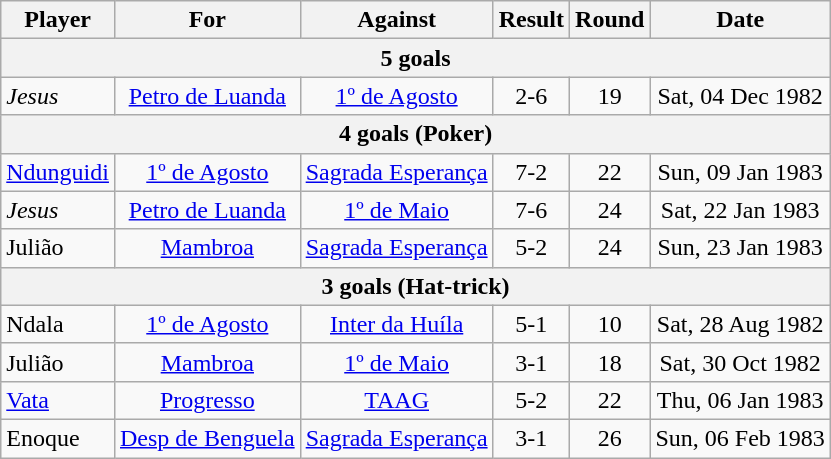<table class="wikitable" style="text-align:center">
<tr>
<th>Player</th>
<th>For</th>
<th>Against</th>
<th>Result</th>
<th>Round</th>
<th>Date</th>
</tr>
<tr>
<th colspan=6>5 goals</th>
</tr>
<tr>
<td align="left"> <em>Jesus</em></td>
<td><a href='#'>Petro de Luanda</a></td>
<td><a href='#'>1º de Agosto</a></td>
<td>2-6</td>
<td>19</td>
<td>Sat, 04 Dec 1982</td>
</tr>
<tr>
<th colspan=6>4 goals (Poker)</th>
</tr>
<tr>
<td align="left"> <a href='#'>Ndunguidi</a></td>
<td><a href='#'>1º de Agosto</a></td>
<td><a href='#'>Sagrada Esperança</a></td>
<td>7-2</td>
<td>22</td>
<td>Sun, 09 Jan 1983</td>
</tr>
<tr>
<td align="left"> <em>Jesus</em></td>
<td><a href='#'>Petro de Luanda</a></td>
<td><a href='#'>1º de Maio</a></td>
<td>7-6</td>
<td>24</td>
<td>Sat, 22 Jan 1983</td>
</tr>
<tr>
<td align="left"> Julião</td>
<td><a href='#'>Mambroa</a></td>
<td><a href='#'>Sagrada Esperança</a></td>
<td>5-2</td>
<td>24</td>
<td>Sun, 23 Jan 1983</td>
</tr>
<tr>
<th colspan=6>3 goals (Hat-trick)</th>
</tr>
<tr>
<td align="left"> Ndala</td>
<td><a href='#'>1º de Agosto</a></td>
<td><a href='#'>Inter da Huíla</a></td>
<td>5-1</td>
<td>10</td>
<td>Sat, 28 Aug 1982</td>
</tr>
<tr>
<td align="left"> Julião</td>
<td><a href='#'>Mambroa</a></td>
<td><a href='#'>1º de Maio</a></td>
<td>3-1</td>
<td>18</td>
<td>Sat, 30 Oct 1982</td>
</tr>
<tr>
<td align="left"> <a href='#'>Vata</a></td>
<td><a href='#'>Progresso</a></td>
<td><a href='#'>TAAG</a></td>
<td>5-2</td>
<td>22</td>
<td>Thu, 06 Jan 1983</td>
</tr>
<tr>
<td align="left"> Enoque</td>
<td><a href='#'>Desp de Benguela</a></td>
<td><a href='#'>Sagrada Esperança</a></td>
<td>3-1</td>
<td>26</td>
<td>Sun, 06 Feb 1983</td>
</tr>
</table>
